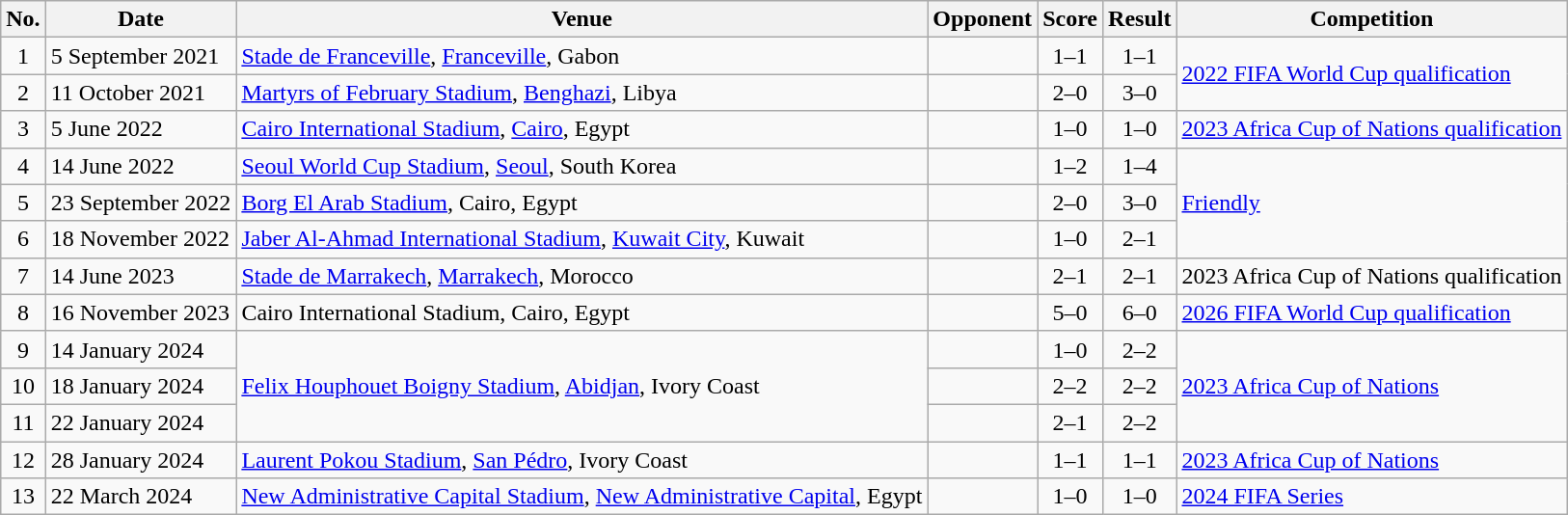<table class="wikitable sortable">
<tr>
<th scope="col">No.</th>
<th scope="col">Date</th>
<th scope="col">Venue</th>
<th scope="col">Opponent</th>
<th scope="col">Score</th>
<th scope="col">Result</th>
<th scope="col">Competition</th>
</tr>
<tr>
<td align="center">1</td>
<td>5 September 2021</td>
<td><a href='#'>Stade de Franceville</a>, <a href='#'>Franceville</a>, Gabon</td>
<td></td>
<td align="center">1–1</td>
<td align="center">1–1</td>
<td rowspan="2"><a href='#'>2022 FIFA World Cup qualification</a></td>
</tr>
<tr>
<td align="center">2</td>
<td>11 October 2021</td>
<td><a href='#'>Martyrs of February Stadium</a>, <a href='#'>Benghazi</a>, Libya</td>
<td></td>
<td align="center">2–0</td>
<td align="center">3–0</td>
</tr>
<tr>
<td align="center">3</td>
<td>5 June 2022</td>
<td><a href='#'>Cairo International Stadium</a>, <a href='#'>Cairo</a>, Egypt</td>
<td></td>
<td align="center">1–0</td>
<td align="center">1–0</td>
<td><a href='#'>2023 Africa Cup of Nations qualification</a></td>
</tr>
<tr>
<td align="center">4</td>
<td>14 June 2022</td>
<td><a href='#'>Seoul World Cup Stadium</a>, <a href='#'>Seoul</a>, South Korea</td>
<td></td>
<td align="center">1–2</td>
<td align="center">1–4</td>
<td rowspan="3"><a href='#'>Friendly</a></td>
</tr>
<tr>
<td align="center">5</td>
<td>23 September 2022</td>
<td><a href='#'>Borg El Arab Stadium</a>, Cairo, Egypt</td>
<td></td>
<td align="center">2–0</td>
<td align="center">3–0</td>
</tr>
<tr>
<td align="center">6</td>
<td>18 November 2022</td>
<td><a href='#'>Jaber Al-Ahmad International Stadium</a>, <a href='#'>Kuwait City</a>, Kuwait</td>
<td></td>
<td align="center">1–0</td>
<td align="center">2–1</td>
</tr>
<tr>
<td align="center">7</td>
<td>14 June 2023</td>
<td><a href='#'>Stade de Marrakech</a>, <a href='#'>Marrakech</a>, Morocco</td>
<td></td>
<td align="center">2–1</td>
<td align="center">2–1</td>
<td>2023 Africa Cup of Nations qualification</td>
</tr>
<tr>
<td align="center">8</td>
<td>16 November 2023</td>
<td>Cairo International Stadium, Cairo, Egypt</td>
<td></td>
<td align="center">5–0</td>
<td align="center">6–0</td>
<td><a href='#'>2026 FIFA World Cup qualification</a></td>
</tr>
<tr>
<td align="center">9</td>
<td>14 January 2024</td>
<td rowspan="3"><a href='#'>Felix Houphouet Boigny Stadium</a>, <a href='#'>Abidjan</a>, Ivory Coast</td>
<td></td>
<td align="center">1–0</td>
<td align="center">2–2</td>
<td rowspan="3"><a href='#'>2023 Africa Cup of Nations</a></td>
</tr>
<tr>
<td align="center">10</td>
<td>18 January 2024</td>
<td></td>
<td align="center">2–2</td>
<td align="center">2–2</td>
</tr>
<tr>
<td align="center">11</td>
<td>22 January 2024</td>
<td></td>
<td align="center">2–1</td>
<td align="center">2–2</td>
</tr>
<tr>
<td align="center">12</td>
<td>28 January 2024</td>
<td><a href='#'>Laurent Pokou Stadium</a>, <a href='#'>San Pédro</a>, Ivory Coast</td>
<td></td>
<td align="center">1–1</td>
<td align="center">1–1 </td>
<td><a href='#'>2023 Africa Cup of Nations</a></td>
</tr>
<tr>
<td align="center">13</td>
<td>22 March 2024</td>
<td><a href='#'>New Administrative Capital Stadium</a>, <a href='#'>New Administrative Capital</a>, Egypt</td>
<td></td>
<td align="center">1–0</td>
<td align="center">1–0</td>
<td><a href='#'>2024 FIFA Series</a></td>
</tr>
</table>
